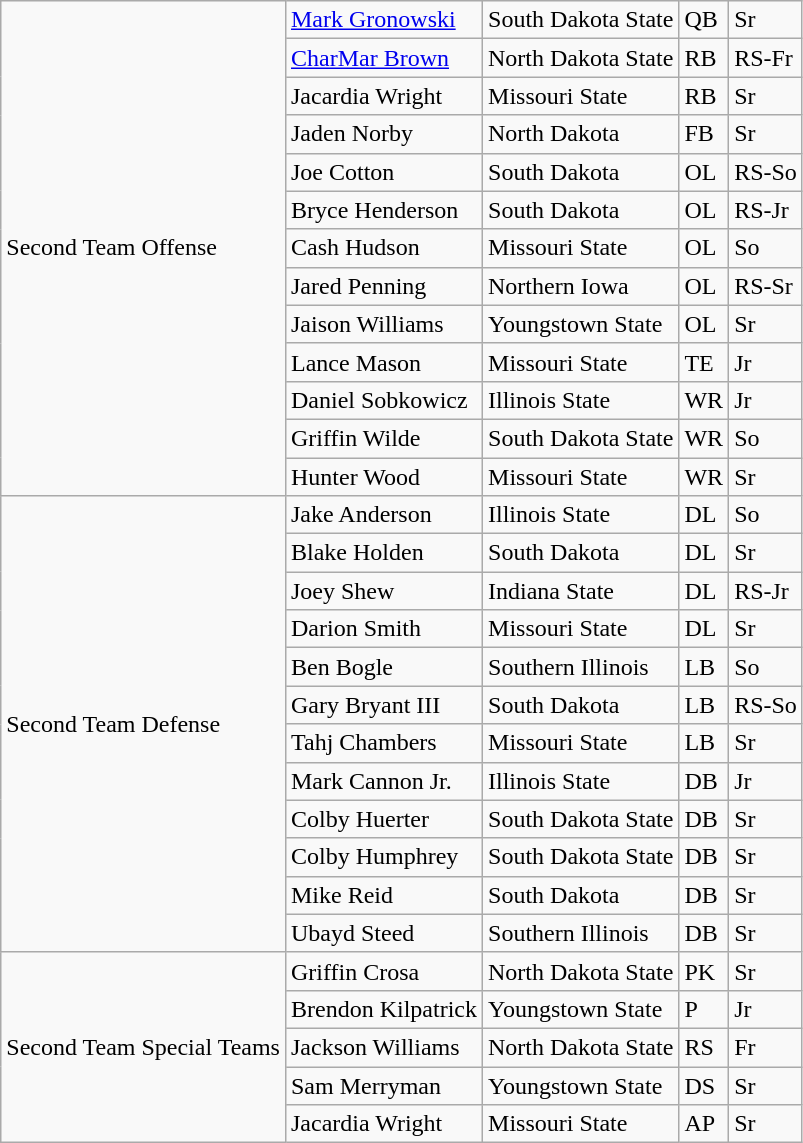<table class="wikitable">
<tr>
<td rowspan=13>Second Team Offense</td>
<td><a href='#'>Mark Gronowski</a></td>
<td>South Dakota State</td>
<td>QB</td>
<td>Sr</td>
</tr>
<tr>
<td><a href='#'>CharMar Brown</a></td>
<td>North Dakota State</td>
<td>RB</td>
<td>RS-Fr</td>
</tr>
<tr>
<td>Jacardia Wright</td>
<td>Missouri State</td>
<td>RB</td>
<td>Sr</td>
</tr>
<tr>
<td>Jaden Norby</td>
<td>North Dakota</td>
<td>FB</td>
<td>Sr</td>
</tr>
<tr>
<td>Joe Cotton</td>
<td>South Dakota</td>
<td>OL</td>
<td>RS-So</td>
</tr>
<tr>
<td>Bryce Henderson</td>
<td>South Dakota</td>
<td>OL</td>
<td>RS-Jr</td>
</tr>
<tr>
<td>Cash Hudson</td>
<td>Missouri State</td>
<td>OL</td>
<td>So</td>
</tr>
<tr>
<td>Jared Penning</td>
<td>Northern Iowa</td>
<td>OL</td>
<td>RS-Sr</td>
</tr>
<tr>
<td>Jaison Williams</td>
<td>Youngstown State</td>
<td>OL</td>
<td>Sr</td>
</tr>
<tr>
<td>Lance Mason</td>
<td>Missouri State</td>
<td>TE</td>
<td>Jr</td>
</tr>
<tr>
<td>Daniel Sobkowicz</td>
<td>Illinois State</td>
<td>WR</td>
<td>Jr</td>
</tr>
<tr>
<td>Griffin Wilde</td>
<td>South Dakota State</td>
<td>WR</td>
<td>So</td>
</tr>
<tr>
<td>Hunter Wood</td>
<td>Missouri State</td>
<td>WR</td>
<td>Sr</td>
</tr>
<tr>
<td rowspan=12>Second Team Defense</td>
<td>Jake Anderson</td>
<td>Illinois State</td>
<td>DL</td>
<td>So</td>
</tr>
<tr>
<td>Blake Holden</td>
<td>South Dakota</td>
<td>DL</td>
<td>Sr</td>
</tr>
<tr>
<td>Joey Shew</td>
<td>Indiana State</td>
<td>DL</td>
<td>RS-Jr</td>
</tr>
<tr>
<td>Darion Smith</td>
<td>Missouri State</td>
<td>DL</td>
<td>Sr</td>
</tr>
<tr>
<td>Ben Bogle</td>
<td>Southern Illinois</td>
<td>LB</td>
<td>So</td>
</tr>
<tr>
<td>Gary Bryant III</td>
<td>South Dakota</td>
<td>LB</td>
<td>RS-So</td>
</tr>
<tr>
<td>Tahj Chambers</td>
<td>Missouri State</td>
<td>LB</td>
<td>Sr</td>
</tr>
<tr>
<td>Mark Cannon Jr.</td>
<td>Illinois State</td>
<td>DB</td>
<td>Jr</td>
</tr>
<tr>
<td>Colby Huerter</td>
<td>South Dakota State</td>
<td>DB</td>
<td>Sr</td>
</tr>
<tr>
<td>Colby Humphrey</td>
<td>South Dakota State</td>
<td>DB</td>
<td>Sr</td>
</tr>
<tr>
<td>Mike Reid</td>
<td>South Dakota</td>
<td>DB</td>
<td>Sr</td>
</tr>
<tr>
<td>Ubayd Steed</td>
<td>Southern Illinois</td>
<td>DB</td>
<td>Sr</td>
</tr>
<tr>
<td rowspan=5>Second Team Special Teams</td>
<td>Griffin Crosa</td>
<td>North Dakota State</td>
<td>PK</td>
<td>Sr</td>
</tr>
<tr>
<td>Brendon Kilpatrick</td>
<td>Youngstown State</td>
<td>P</td>
<td>Jr</td>
</tr>
<tr>
<td>Jackson Williams</td>
<td>North Dakota State</td>
<td>RS</td>
<td>Fr</td>
</tr>
<tr>
<td>Sam Merryman</td>
<td>Youngstown State</td>
<td>DS</td>
<td>Sr</td>
</tr>
<tr>
<td>Jacardia Wright</td>
<td>Missouri State</td>
<td>AP</td>
<td>Sr</td>
</tr>
</table>
